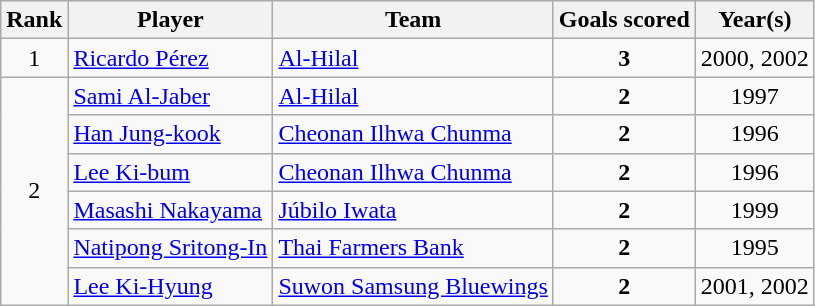<table class="wikitable sortable" style="text-align:center;">
<tr>
<th>Rank</th>
<th>Player</th>
<th>Team</th>
<th>Goals scored</th>
<th>Year(s)</th>
</tr>
<tr>
<td>1</td>
<td style="text-align:left;"> <a href='#'>Ricardo Pérez</a></td>
<td style="text-align:left;"> <a href='#'>Al-Hilal</a></td>
<td><strong>3</strong></td>
<td>2000, 2002</td>
</tr>
<tr>
<td rowspan="6">2</td>
<td style="text-align:left;"> <a href='#'>Sami Al-Jaber</a></td>
<td style="text-align:left;"> <a href='#'>Al-Hilal</a></td>
<td><strong>2</strong></td>
<td>1997</td>
</tr>
<tr>
<td style="text-align:left;"> <a href='#'>Han Jung-kook</a></td>
<td style="text-align:left;"> <a href='#'>Cheonan Ilhwa Chunma</a></td>
<td><strong>2</strong></td>
<td>1996</td>
</tr>
<tr>
<td style="text-align:left;"> <a href='#'>Lee Ki-bum</a></td>
<td style="text-align:left;"> <a href='#'>Cheonan Ilhwa Chunma</a></td>
<td><strong>2</strong></td>
<td>1996</td>
</tr>
<tr>
<td style="text-align:left;"> <a href='#'>Masashi Nakayama</a></td>
<td style="text-align:left;"> <a href='#'>Júbilo Iwata</a></td>
<td><strong>2</strong></td>
<td>1999</td>
</tr>
<tr>
<td style="text-align:left;"> <a href='#'>Natipong Sritong-In</a></td>
<td style="text-align:left;"> <a href='#'>Thai Farmers Bank</a></td>
<td><strong>2</strong></td>
<td>1995</td>
</tr>
<tr>
<td style="text-align:left;"> <a href='#'>Lee Ki-Hyung</a></td>
<td style="text-align:left;"> <a href='#'>Suwon Samsung Bluewings</a></td>
<td><strong>2</strong></td>
<td>2001, 2002</td>
</tr>
</table>
